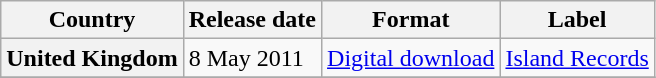<table class="wikitable plainrowheaders">
<tr>
<th scope="col">Country</th>
<th scope="col">Release date</th>
<th scope="col">Format</th>
<th scope="col">Label</th>
</tr>
<tr>
<th scope="row">United Kingdom</th>
<td>8 May 2011</td>
<td><a href='#'>Digital download</a></td>
<td><a href='#'>Island Records</a></td>
</tr>
<tr>
</tr>
</table>
